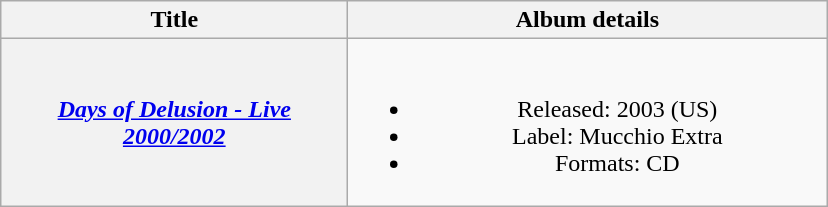<table class="wikitable plainrowheaders" style="text-align:center;">
<tr>
<th scope="col" rowspan="1" style="width:14em;">Title</th>
<th scope="col" rowspan="1" style="width:19.5em;">Album details</th>
</tr>
<tr>
<th scope="row"><em><a href='#'>Days of Delusion - Live 2000/2002</a></em></th>
<td><br><ul><li>Released: 2003 <span>(US)</span></li><li>Label: Mucchio Extra</li><li>Formats: CD</li></ul></td>
</tr>
</table>
